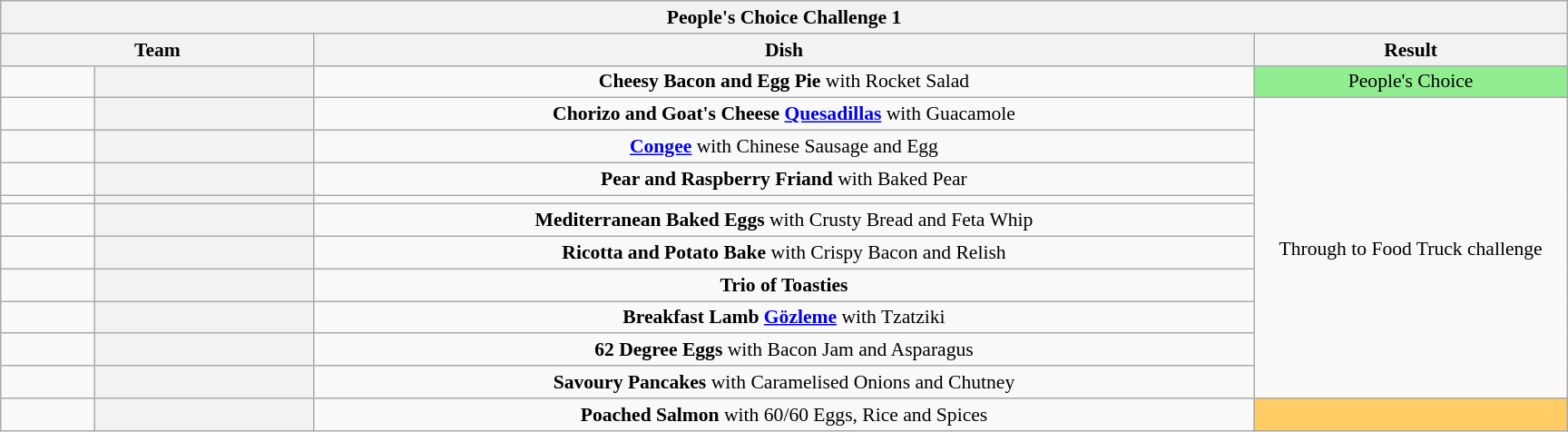<table class="wikitable plainrowheaders" style="margin:1em auto; text-align:center; font-size:90%; width:80em;">
<tr>
<th colspan="4" >People's Choice Challenge 1</th>
</tr>
<tr>
<th style="width:20%;" colspan="2">Team</th>
<th style="width:60%;">Dish</th>
<th style="width:20%;">Result</th>
</tr>
<tr>
<td></td>
<th style="width:14%;"></th>
<td><strong>Cheesy Bacon and Egg Pie</strong> with Rocket Salad</td>
<td style="background:lightgreen">People's Choice</td>
</tr>
<tr>
<td></td>
<th></th>
<td><strong>Chorizo and Goat's Cheese <a href='#'>Quesadillas</a></strong> with Guacamole</td>
<td rowspan="10">Through to Food Truck challenge</td>
</tr>
<tr>
<td></td>
<th></th>
<td><strong><a href='#'>Congee</a></strong> with Chinese Sausage and Egg</td>
</tr>
<tr>
<td></td>
<th></th>
<td><strong>Pear and Raspberry Friand</strong> with Baked Pear</td>
</tr>
<tr>
<td></td>
<th></th>
<td></td>
</tr>
<tr>
<td></td>
<th></th>
<td><strong>Mediterranean Baked Eggs</strong> with Crusty Bread and Feta Whip</td>
</tr>
<tr>
<td></td>
<th></th>
<td><strong>Ricotta and Potato Bake</strong> with Crispy Bacon and Relish</td>
</tr>
<tr>
<td></td>
<th></th>
<td><strong>Trio of Toasties</strong></td>
</tr>
<tr>
<td></td>
<th></th>
<td><strong>Breakfast Lamb <a href='#'>Gözleme</a></strong> with Tzatziki</td>
</tr>
<tr>
<td></td>
<th></th>
<td><strong>62 Degree Eggs</strong> with Bacon Jam and Asparagus</td>
</tr>
<tr>
<td></td>
<th></th>
<td><strong>Savoury Pancakes</strong> with Caramelised Onions and Chutney</td>
</tr>
<tr>
<td></td>
<th></th>
<td><strong>Poached Salmon</strong> with 60/60 Eggs, Rice and Spices</td>
<td style="background:#fc6;"></td>
</tr>
</table>
